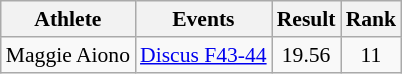<table class=wikitable style="font-size:90%">
<tr align=center>
<th>Athlete</th>
<th>Events</th>
<th>Result</th>
<th>Rank</th>
</tr>
<tr align=center>
<td align=left>Maggie Aiono</td>
<td align=left><a href='#'>Discus F43-44</a></td>
<td>19.56</td>
<td>11</td>
</tr>
</table>
